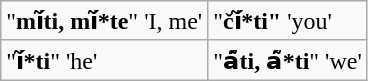<table class="wikitable">
<tr>
<td>"<strong>mí̃ti, mí̃*te</strong>" 'I, me'</td>
<td>"<strong>čí̃*ti"</strong> 'you'</td>
</tr>
<tr>
<td>"<strong>í̃*ti</strong>" 'he'</td>
<td>"<strong>á̃ti, á̃*ti</strong>" 'we'</td>
</tr>
</table>
